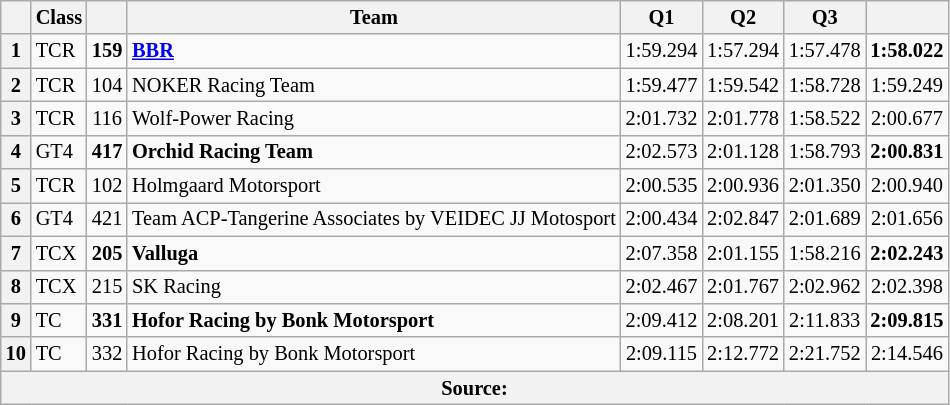<table class="wikitable sortable" style="font-size: 85%;">
<tr>
<th scope="col"></th>
<th scope="col">Class</th>
<th scope="col"></th>
<th scope="col">Team</th>
<th scope="col">Q1</th>
<th scope="col">Q2</th>
<th scope="col">Q3</th>
<th scope="col"></th>
</tr>
<tr style=>
<th>1</th>
<td>TCR</td>
<td align="center"><strong>159</strong></td>
<td> <strong><a href='#'>BBR</a></strong></td>
<td align="center">1:59.294</td>
<td align="center">1:57.294</td>
<td align="center">1:57.478</td>
<td align="center"><strong>1:58.022</strong></td>
</tr>
<tr>
<th>2</th>
<td>TCR</td>
<td align="center">104</td>
<td> NOKER Racing Team</td>
<td align="center">1:59.477</td>
<td align="center">1:59.542</td>
<td align="center">1:58.728</td>
<td align="center">1:59.249</td>
</tr>
<tr>
<th>3</th>
<td>TCR</td>
<td align="center">116</td>
<td> Wolf-Power Racing</td>
<td align="center">2:01.732</td>
<td align="center">2:01.778</td>
<td align="center">1:58.522</td>
<td align="center">2:00.677</td>
</tr>
<tr>
<th>4</th>
<td>GT4</td>
<td align="center"><strong>417</strong></td>
<td> <strong>Orchid Racing Team</strong></td>
<td align="center">2:02.573</td>
<td align="center">2:01.128</td>
<td align="center">1:58.793</td>
<td align="center"><strong>2:00.831</strong></td>
</tr>
<tr>
<th>5</th>
<td>TCR</td>
<td align="center">102</td>
<td> Holmgaard Motorsport</td>
<td align="center">2:00.535</td>
<td align="center">2:00.936</td>
<td align="center">2:01.350</td>
<td align="center">2:00.940</td>
</tr>
<tr>
<th>6</th>
<td>GT4</td>
<td align="center">421</td>
<td> Team ACP-Tangerine Associates by VEIDEC JJ Motosport</td>
<td align="center">2:00.434</td>
<td align="center">2:02.847</td>
<td align="center">2:01.689</td>
<td align="center">2:01.656</td>
</tr>
<tr style=>
<th>7</th>
<td>TCX</td>
<td align="center"><strong>205</strong></td>
<td> <strong>Valluga</strong></td>
<td align="center">2:07.358</td>
<td align="center">2:01.155</td>
<td align="center">1:58.216</td>
<td align="center"><strong>2:02.243</strong></td>
</tr>
<tr>
<th>8</th>
<td>TCX</td>
<td align="center">215</td>
<td> SK Racing</td>
<td align="center">2:02.467</td>
<td align="center">2:01.767</td>
<td align="center">2:02.962</td>
<td align="center">2:02.398</td>
</tr>
<tr>
<th>9</th>
<td>TC</td>
<td align="center"><strong>331</strong></td>
<td> <strong>Hofor Racing by Bonk Motorsport</strong></td>
<td align="center">2:09.412</td>
<td align="center">2:08.201</td>
<td align="center">2:11.833</td>
<td align="center"><strong>2:09.815</strong></td>
</tr>
<tr>
<th>10</th>
<td>TC</td>
<td align="center">332</td>
<td> Hofor Racing by Bonk Motorsport</td>
<td align="center">2:09.115</td>
<td align="center">2:12.772</td>
<td align="center">2:21.752</td>
<td align="center">2:14.546</td>
</tr>
<tr>
<th colspan=8>Source:</th>
</tr>
</table>
